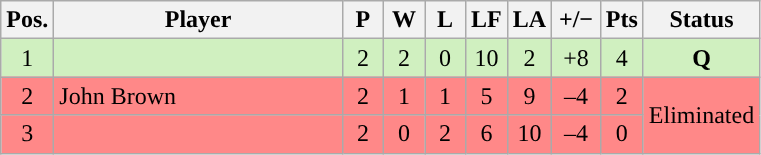<table class="wikitable" style="text-align:center; margin: 1em auto 1em auto, align:left">
<tr>
<th width=20>Pos.</th>
<th width=185>Player</th>
<th width=20>P</th>
<th width=20>W</th>
<th width=20>L</th>
<th width=20>LF</th>
<th width=20>LA</th>
<th width=25>+/−</th>
<th width=20>Pts</th>
<th width=70>Status</th>
</tr>
<tr style="background:#D0F0C0;">
<td>1</td>
<td align=left></td>
<td>2</td>
<td>2</td>
<td>0</td>
<td>10</td>
<td>2</td>
<td>+8</td>
<td>4</td>
<td><strong>Q</strong></td>
</tr>
<tr style="background:#FF8888;">
<td>2</td>
<td align=left> John Brown</td>
<td>2</td>
<td>1</td>
<td>1</td>
<td>5</td>
<td>9</td>
<td>–4</td>
<td>2</td>
<td rowspan=2>Eliminated</td>
</tr>
<tr style="background:#FF8888;">
<td>3</td>
<td align=left></td>
<td>2</td>
<td>0</td>
<td>2</td>
<td>6</td>
<td>10</td>
<td>–4</td>
<td>0</td>
</tr>
</table>
